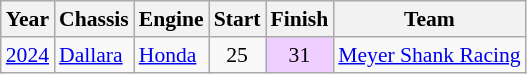<table class="wikitable" style="font-size: 90%;">
<tr>
<th>Year</th>
<th>Chassis</th>
<th>Engine</th>
<th>Start</th>
<th>Finish</th>
<th>Team</th>
</tr>
<tr>
<td><a href='#'>2024</a></td>
<td><a href='#'>Dallara</a></td>
<td><a href='#'>Honda</a></td>
<td align=center>25</td>
<td align=center style="background:#efcfff;">31</td>
<td nowrap><a href='#'>Meyer Shank Racing</a></td>
</tr>
</table>
